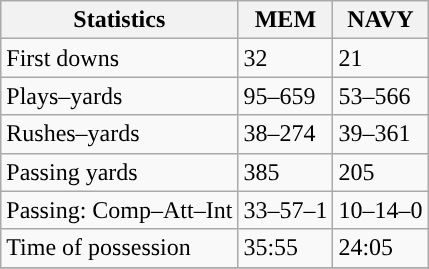<table class="wikitable" style="float: left;">
<tr>
<th>Statistics</th>
<th>MEM</th>
<th>NAVY</th>
</tr>
<tr>
<td>First downs</td>
<td>32</td>
<td>21</td>
</tr>
<tr>
<td>Plays–yards</td>
<td>95–659</td>
<td>53–566</td>
</tr>
<tr>
<td>Rushes–yards</td>
<td>38–274</td>
<td>39–361</td>
</tr>
<tr>
<td>Passing yards</td>
<td>385</td>
<td>205</td>
</tr>
<tr>
<td>Passing: Comp–Att–Int</td>
<td>33–57–1</td>
<td>10–14–0</td>
</tr>
<tr>
<td>Time of possession</td>
<td>35:55</td>
<td>24:05</td>
</tr>
<tr>
</tr>
</table>
